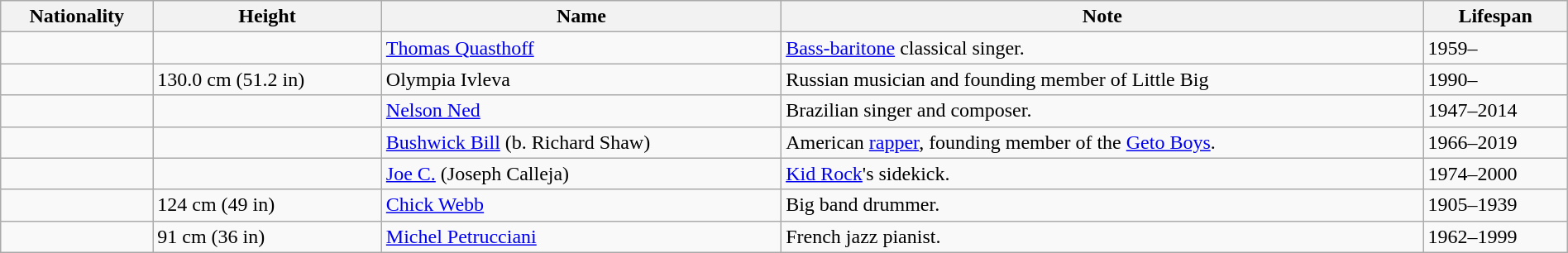<table class="wikitable sortable" style="width:100%;">
<tr>
<th>Nationality</th>
<th>Height</th>
<th>Name</th>
<th>Note</th>
<th>Lifespan</th>
</tr>
<tr>
<td></td>
<td></td>
<td><a href='#'>Thomas Quasthoff</a></td>
<td><a href='#'>Bass-baritone</a> classical singer.</td>
<td>1959–</td>
</tr>
<tr>
<td></td>
<td>130.0 cm (51.2 in)</td>
<td>Olympia Ivleva</td>
<td>Russian musician and founding member of Little Big</td>
<td>1990–</td>
</tr>
<tr>
<td></td>
<td></td>
<td><a href='#'>Nelson Ned</a></td>
<td>Brazilian singer and composer.</td>
<td>1947–2014</td>
</tr>
<tr>
<td></td>
<td></td>
<td><a href='#'>Bushwick Bill</a> (b. Richard Shaw)</td>
<td>American <a href='#'>rapper</a>, founding member of the <a href='#'>Geto Boys</a>.</td>
<td>1966–2019</td>
</tr>
<tr>
<td></td>
<td></td>
<td><a href='#'>Joe C.</a> (Joseph Calleja)</td>
<td><a href='#'>Kid Rock</a>'s sidekick.</td>
<td>1974–2000</td>
</tr>
<tr>
<td></td>
<td>124 cm (49 in)</td>
<td><a href='#'>Chick Webb</a></td>
<td>Big band drummer.</td>
<td>1905–1939</td>
</tr>
<tr>
<td></td>
<td>91 cm (36 in)</td>
<td><a href='#'>Michel Petrucciani</a></td>
<td>French jazz pianist.</td>
<td>1962–1999</td>
</tr>
</table>
